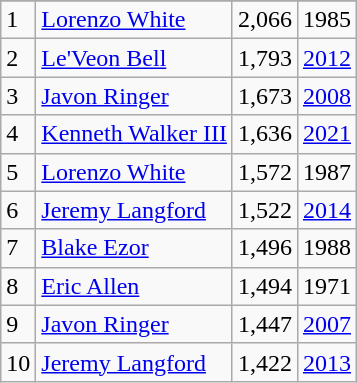<table class="wikitable">
<tr>
</tr>
<tr>
<td>1</td>
<td><a href='#'>Lorenzo White</a></td>
<td>2,066</td>
<td>1985</td>
</tr>
<tr>
<td>2</td>
<td><a href='#'>Le'Veon Bell</a></td>
<td>1,793</td>
<td><a href='#'>2012</a></td>
</tr>
<tr>
<td>3</td>
<td><a href='#'>Javon Ringer</a></td>
<td>1,673</td>
<td><a href='#'>2008</a></td>
</tr>
<tr>
<td>4</td>
<td><a href='#'>Kenneth Walker III</a></td>
<td>1,636</td>
<td><a href='#'>2021</a></td>
</tr>
<tr>
<td>5</td>
<td><a href='#'>Lorenzo White</a></td>
<td>1,572</td>
<td>1987</td>
</tr>
<tr>
<td>6</td>
<td><a href='#'>Jeremy Langford</a></td>
<td>1,522</td>
<td><a href='#'>2014</a></td>
</tr>
<tr>
<td>7</td>
<td><a href='#'>Blake Ezor</a></td>
<td>1,496</td>
<td>1988</td>
</tr>
<tr>
<td>8</td>
<td><a href='#'>Eric Allen</a></td>
<td>1,494</td>
<td>1971</td>
</tr>
<tr>
<td>9</td>
<td><a href='#'>Javon Ringer</a></td>
<td>1,447</td>
<td><a href='#'>2007</a></td>
</tr>
<tr>
<td>10</td>
<td><a href='#'>Jeremy Langford</a></td>
<td>1,422</td>
<td><a href='#'>2013</a></td>
</tr>
</table>
